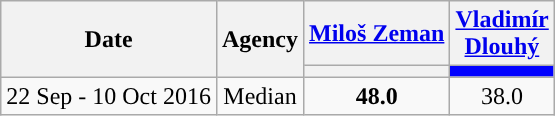<table class="wikitable collapsible collapsed" style=text-align:center>
<tr>
<th rowspan="2">Date</th>
<th rowspan="2">Agency</th>
<th><a href='#'>Miloš Zeman</a></th>
<th><a href='#'>Vladimír Dlouhý</a></th>
</tr>
<tr>
<th style="background:"></th>
<th style="background:#0000FF; width:40px;"></th>
</tr>
<tr>
<td>22 Sep - 10 Oct 2016</td>
<td>Median</td>
<td><strong>48.0</strong></td>
<td>38.0</td>
</tr>
</table>
